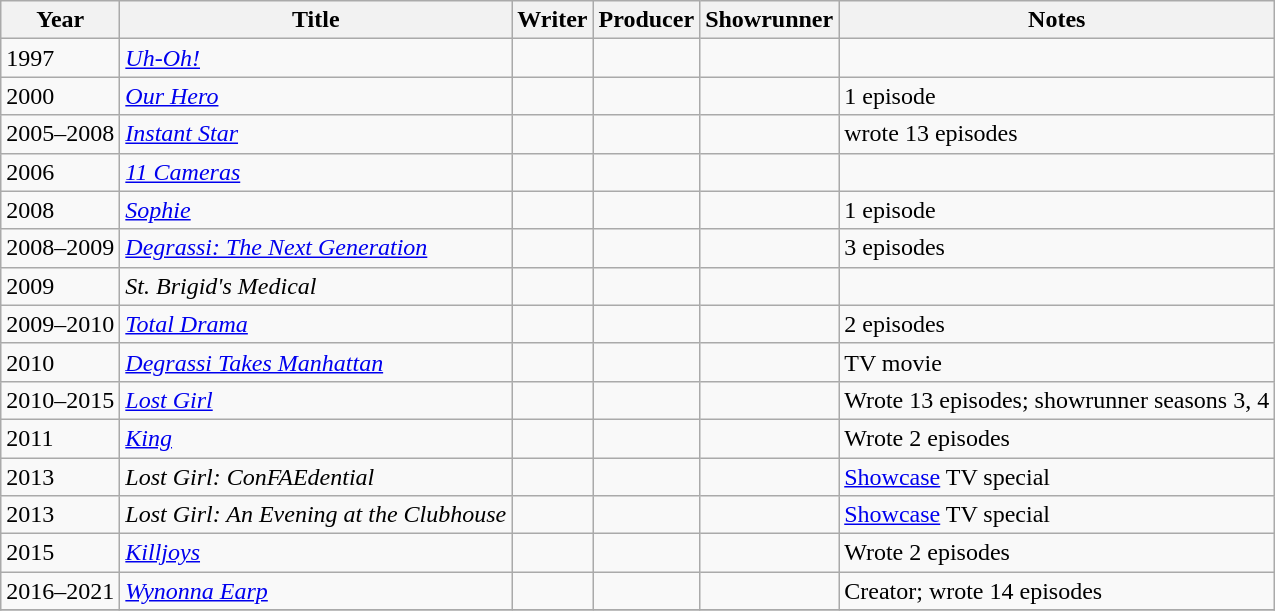<table class="wikitable">
<tr>
<th>Year</th>
<th>Title</th>
<th>Writer</th>
<th>Producer</th>
<th>Showrunner</th>
<th>Notes</th>
</tr>
<tr>
<td>1997</td>
<td><em><a href='#'>Uh-Oh!</a></em></td>
<td></td>
<td></td>
<td></td>
<td></td>
</tr>
<tr>
<td>2000</td>
<td><em><a href='#'>Our Hero</a></em></td>
<td></td>
<td></td>
<td></td>
<td>1 episode</td>
</tr>
<tr>
<td>2005–2008</td>
<td><em><a href='#'>Instant Star</a></em></td>
<td></td>
<td></td>
<td></td>
<td>wrote 13 episodes</td>
</tr>
<tr>
<td>2006</td>
<td><em><a href='#'>11 Cameras</a></em></td>
<td></td>
<td></td>
<td></td>
<td></td>
</tr>
<tr>
<td>2008</td>
<td><em><a href='#'>Sophie</a></em></td>
<td></td>
<td></td>
<td></td>
<td>1 episode</td>
</tr>
<tr>
<td>2008–2009</td>
<td><em><a href='#'>Degrassi: The Next Generation</a></em></td>
<td></td>
<td></td>
<td></td>
<td>3 episodes</td>
</tr>
<tr>
<td>2009</td>
<td><em>St. Brigid's Medical</em></td>
<td></td>
<td></td>
<td></td>
<td></td>
</tr>
<tr>
<td>2009–2010</td>
<td><em><a href='#'>Total Drama</a></em></td>
<td></td>
<td></td>
<td></td>
<td>2 episodes</td>
</tr>
<tr>
<td>2010</td>
<td><em><a href='#'>Degrassi Takes Manhattan</a></em></td>
<td></td>
<td></td>
<td></td>
<td>TV movie</td>
</tr>
<tr>
<td>2010–2015</td>
<td><em><a href='#'>Lost Girl</a></em></td>
<td></td>
<td></td>
<td></td>
<td>Wrote 13 episodes; showrunner seasons 3, 4</td>
</tr>
<tr>
<td>2011</td>
<td><em><a href='#'>King</a></em></td>
<td></td>
<td></td>
<td></td>
<td>Wrote 2 episodes</td>
</tr>
<tr>
<td>2013</td>
<td><em>Lost Girl: ConFAEdential</em></td>
<td></td>
<td></td>
<td></td>
<td><a href='#'>Showcase</a> TV special</td>
</tr>
<tr>
<td>2013</td>
<td><em>Lost Girl: An Evening at the Clubhouse</em></td>
<td></td>
<td></td>
<td></td>
<td><a href='#'>Showcase</a> TV special</td>
</tr>
<tr>
<td>2015</td>
<td><em><a href='#'>Killjoys</a></em></td>
<td></td>
<td></td>
<td></td>
<td>Wrote 2 episodes</td>
</tr>
<tr>
<td>2016–2021</td>
<td><em><a href='#'>Wynonna Earp</a></em></td>
<td></td>
<td></td>
<td></td>
<td>Creator; wrote 14 episodes</td>
</tr>
<tr>
</tr>
</table>
